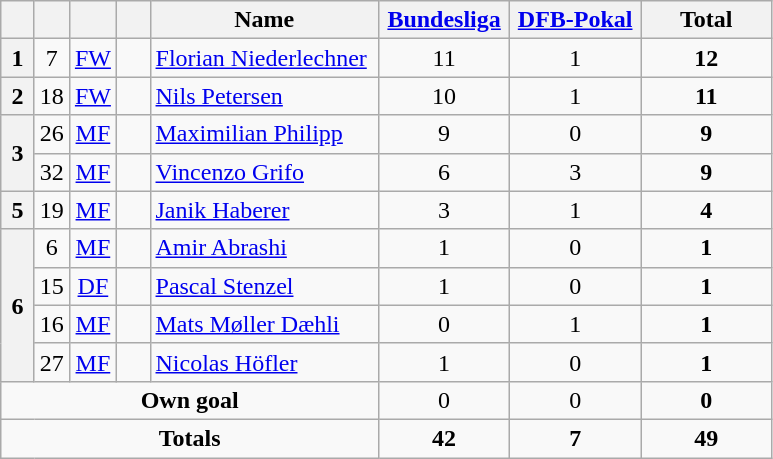<table class="wikitable" style="text-align:center">
<tr>
<th width=15></th>
<th width=15></th>
<th width=15></th>
<th width=15></th>
<th width=145>Name</th>
<th width=80><strong><a href='#'>Bundesliga</a></strong></th>
<th width=80><strong><a href='#'>DFB-Pokal</a></strong></th>
<th width=80>Total</th>
</tr>
<tr>
<th>1</th>
<td>7</td>
<td><a href='#'>FW</a></td>
<td></td>
<td align=left><a href='#'>Florian Niederlechner</a></td>
<td>11</td>
<td>1</td>
<td><strong>12</strong></td>
</tr>
<tr>
<th>2</th>
<td>18</td>
<td><a href='#'>FW</a></td>
<td></td>
<td align=left><a href='#'>Nils Petersen</a></td>
<td>10</td>
<td>1</td>
<td><strong>11</strong></td>
</tr>
<tr>
<th rowspan=2>3</th>
<td>26</td>
<td><a href='#'>MF</a></td>
<td></td>
<td align=left><a href='#'>Maximilian Philipp</a></td>
<td>9</td>
<td>0</td>
<td><strong>9</strong></td>
</tr>
<tr>
<td>32</td>
<td><a href='#'>MF</a></td>
<td></td>
<td align=left><a href='#'>Vincenzo Grifo</a></td>
<td>6</td>
<td>3</td>
<td><strong>9</strong></td>
</tr>
<tr>
<th>5</th>
<td>19</td>
<td><a href='#'>MF</a></td>
<td></td>
<td align=left><a href='#'>Janik Haberer</a></td>
<td>3</td>
<td>1</td>
<td><strong>4</strong></td>
</tr>
<tr>
<th rowspan=4>6</th>
<td>6</td>
<td><a href='#'>MF</a></td>
<td></td>
<td align=left><a href='#'>Amir Abrashi</a></td>
<td>1</td>
<td>0</td>
<td><strong>1</strong></td>
</tr>
<tr>
<td>15</td>
<td><a href='#'>DF</a></td>
<td></td>
<td align=left><a href='#'>Pascal Stenzel</a></td>
<td>1</td>
<td>0</td>
<td><strong>1</strong></td>
</tr>
<tr>
<td>16</td>
<td><a href='#'>MF</a></td>
<td></td>
<td align=left><a href='#'>Mats Møller Dæhli</a></td>
<td>0</td>
<td>1</td>
<td><strong>1</strong></td>
</tr>
<tr>
<td>27</td>
<td><a href='#'>MF</a></td>
<td></td>
<td align=left><a href='#'>Nicolas Höfler</a></td>
<td>1</td>
<td>0</td>
<td><strong>1</strong></td>
</tr>
<tr>
<td colspan=5><strong>Own goal</strong></td>
<td>0</td>
<td>0</td>
<td><strong>0</strong></td>
</tr>
<tr>
<td colspan=5><strong>Totals</strong></td>
<td><strong>42</strong></td>
<td><strong>7</strong></td>
<td><strong>49</strong></td>
</tr>
</table>
